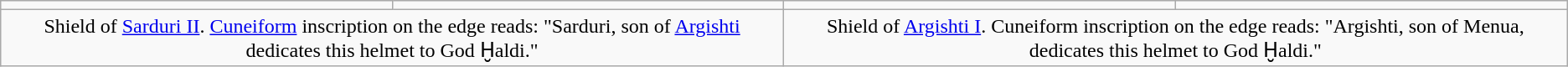<table Class = "wikitable" style = "text-align: center">
<tr>
<td></td>
<td></td>
<td></td>
<td></td>
</tr>
<tr>
<td Colspan = 2>Shield of <a href='#'>Sarduri II</a>. <a href='#'>Cuneiform</a> inscription on the edge reads: "Sarduri, son of <a href='#'>Argishti</a> dedicates this helmet to God Ḫaldi."</td>
<td Colspan = 2>Shield of <a href='#'>Argishti I</a>. Cuneiform inscription on the edge reads: "Argishti, son of Menua, dedicates this helmet to God Ḫaldi."</td>
</tr>
</table>
